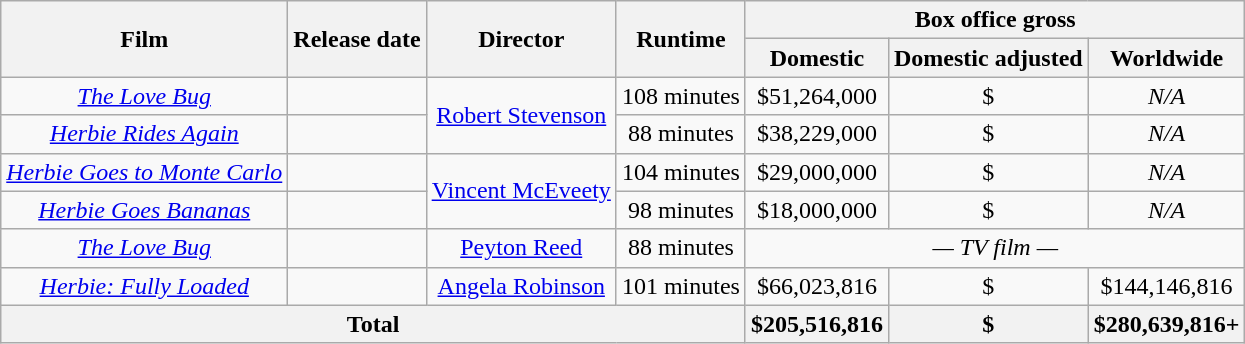<table class="wikitable sortable" style="text-align:center">
<tr>
<th rowspan="2">Film</th>
<th rowspan="2">Release date</th>
<th rowspan="2">Director</th>
<th rowspan="2">Runtime</th>
<th colspan="3">Box office gross</th>
</tr>
<tr>
<th>Domestic</th>
<th>Domestic adjusted</th>
<th>Worldwide</th>
</tr>
<tr>
<td><em><a href='#'>The Love Bug</a></em></td>
<td></td>
<td rowspan="2"><a href='#'>Robert Stevenson</a></td>
<td>108 minutes</td>
<td>$51,264,000</td>
<td>$</td>
<td><em>N/A</em></td>
</tr>
<tr>
<td><em><a href='#'>Herbie Rides Again</a></em></td>
<td></td>
<td>88 minutes</td>
<td>$38,229,000</td>
<td>$</td>
<td><em>N/A</em></td>
</tr>
<tr>
<td><em><a href='#'>Herbie Goes to Monte Carlo</a></em></td>
<td></td>
<td rowspan="2"><a href='#'>Vincent McEveety</a></td>
<td>104 minutes</td>
<td>$29,000,000</td>
<td>$</td>
<td><em>N/A</em></td>
</tr>
<tr>
<td><em><a href='#'>Herbie Goes Bananas</a></em></td>
<td></td>
<td>98 minutes</td>
<td>$18,000,000</td>
<td>$</td>
<td><em>N/A</em></td>
</tr>
<tr>
<td><em><a href='#'>The Love Bug</a></em></td>
<td></td>
<td><a href='#'>Peyton Reed</a></td>
<td>88 minutes</td>
<td colspan="3"><em>— TV film —</em></td>
</tr>
<tr>
<td><em><a href='#'>Herbie: Fully Loaded</a></em></td>
<td></td>
<td><a href='#'>Angela Robinson</a></td>
<td>101 minutes</td>
<td>$66,023,816</td>
<td>$</td>
<td>$144,146,816</td>
</tr>
<tr>
<th colspan="4">Total</th>
<th>$205,516,816</th>
<th>$</th>
<th>$280,639,816+</th>
</tr>
</table>
